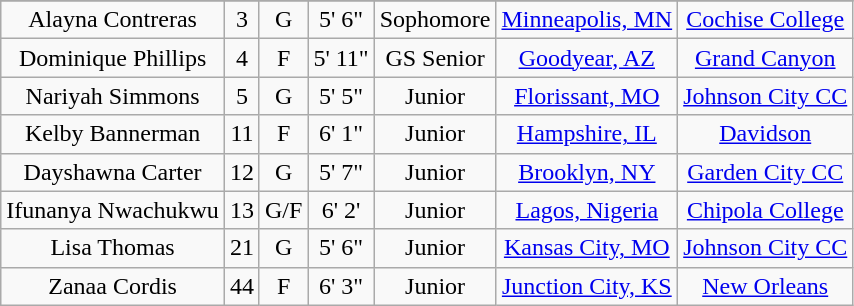<table class="wikitable sortable" style="text-align: center">
<tr align=center>
</tr>
<tr>
<td>Alayna Contreras</td>
<td>3</td>
<td>G</td>
<td>5' 6"</td>
<td>Sophomore</td>
<td><a href='#'>Minneapolis, MN</a></td>
<td><a href='#'>Cochise College</a></td>
</tr>
<tr>
<td>Dominique Phillips</td>
<td>4</td>
<td>F</td>
<td>5' 11"</td>
<td>GS Senior</td>
<td><a href='#'>Goodyear, AZ</a></td>
<td><a href='#'>Grand Canyon</a></td>
</tr>
<tr>
<td>Nariyah Simmons</td>
<td>5</td>
<td>G</td>
<td>5' 5"</td>
<td>Junior</td>
<td><a href='#'>Florissant, MO</a></td>
<td><a href='#'>Johnson City CC</a></td>
</tr>
<tr>
<td>Kelby Bannerman</td>
<td>11</td>
<td>F</td>
<td>6' 1"</td>
<td>Junior</td>
<td><a href='#'>Hampshire, IL</a></td>
<td><a href='#'>Davidson</a></td>
</tr>
<tr>
<td>Dayshawna Carter</td>
<td>12</td>
<td>G</td>
<td>5' 7"</td>
<td>Junior</td>
<td><a href='#'>Brooklyn, NY</a></td>
<td><a href='#'>Garden City CC</a></td>
</tr>
<tr>
<td>Ifunanya Nwachukwu</td>
<td>13</td>
<td>G/F</td>
<td>6' 2'</td>
<td>Junior</td>
<td><a href='#'>Lagos, Nigeria</a></td>
<td><a href='#'>Chipola College</a></td>
</tr>
<tr>
<td>Lisa Thomas</td>
<td>21</td>
<td>G</td>
<td>5' 6"</td>
<td>Junior</td>
<td><a href='#'>Kansas City, MO</a></td>
<td><a href='#'>Johnson City CC</a></td>
</tr>
<tr>
<td>Zanaa Cordis</td>
<td>44</td>
<td>F</td>
<td>6' 3"</td>
<td>Junior</td>
<td><a href='#'>Junction City, KS</a></td>
<td><a href='#'>New Orleans</a></td>
</tr>
</table>
